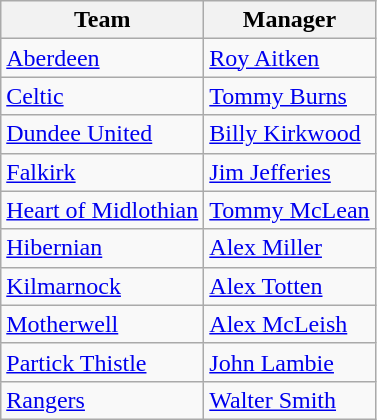<table class="wikitable sortable">
<tr>
<th>Team</th>
<th>Manager</th>
</tr>
<tr>
<td><a href='#'>Aberdeen</a></td>
<td> <a href='#'>Roy Aitken</a></td>
</tr>
<tr>
<td><a href='#'>Celtic</a></td>
<td> <a href='#'>Tommy Burns</a></td>
</tr>
<tr>
<td><a href='#'>Dundee United</a></td>
<td> <a href='#'>Billy Kirkwood</a></td>
</tr>
<tr>
<td><a href='#'>Falkirk</a></td>
<td> <a href='#'>Jim Jefferies</a></td>
</tr>
<tr>
<td><a href='#'>Heart of Midlothian</a></td>
<td> <a href='#'>Tommy McLean</a></td>
</tr>
<tr>
<td><a href='#'>Hibernian</a></td>
<td> <a href='#'>Alex Miller</a></td>
</tr>
<tr>
<td><a href='#'>Kilmarnock</a></td>
<td> <a href='#'>Alex Totten</a></td>
</tr>
<tr>
<td><a href='#'>Motherwell</a></td>
<td> <a href='#'>Alex McLeish</a></td>
</tr>
<tr>
<td><a href='#'>Partick Thistle</a></td>
<td> <a href='#'>John Lambie</a></td>
</tr>
<tr>
<td><a href='#'>Rangers</a></td>
<td> <a href='#'>Walter Smith</a></td>
</tr>
</table>
